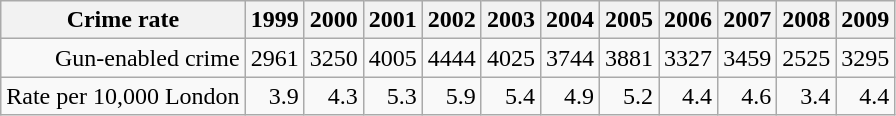<table class="wikitable" style="text-align:right; margin-right:60px">
<tr>
<th>Crime rate</th>
<th>1999</th>
<th>2000</th>
<th>2001</th>
<th>2002</th>
<th>2003</th>
<th>2004</th>
<th>2005</th>
<th>2006</th>
<th>2007</th>
<th>2008</th>
<th>2009</th>
</tr>
<tr>
<td>Gun-enabled crime</td>
<td>2961</td>
<td>3250</td>
<td>4005</td>
<td>4444</td>
<td>4025</td>
<td>3744</td>
<td>3881</td>
<td>3327</td>
<td>3459</td>
<td>2525</td>
<td>3295</td>
</tr>
<tr>
<td>Rate per 10,000 London</td>
<td>3.9</td>
<td>4.3</td>
<td>5.3</td>
<td>5.9</td>
<td>5.4</td>
<td>4.9</td>
<td>5.2</td>
<td>4.4</td>
<td>4.6</td>
<td>3.4</td>
<td>4.4</td>
</tr>
</table>
